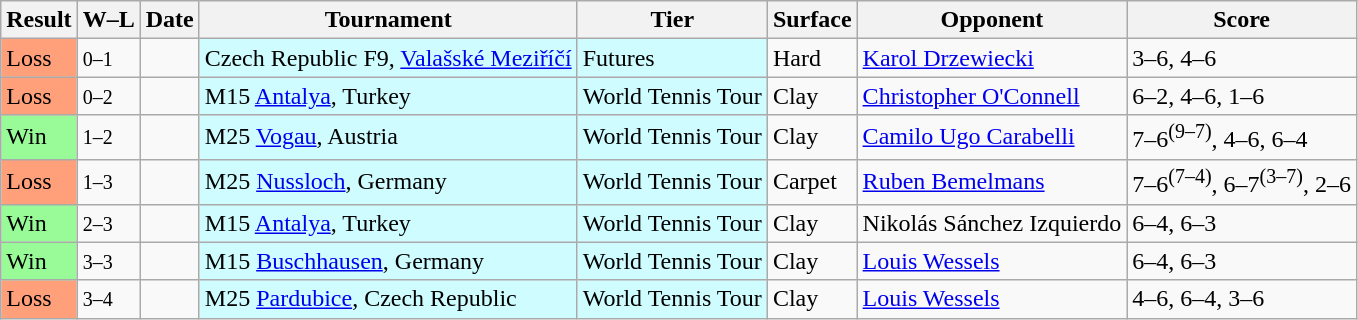<table class="sortable wikitable">
<tr>
<th>Result</th>
<th class="unsortable">W–L</th>
<th>Date</th>
<th>Tournament</th>
<th>Tier</th>
<th>Surface</th>
<th>Opponent</th>
<th class="unsortable">Score</th>
</tr>
<tr>
<td bgcolor=#FFA07A>Loss</td>
<td><small>0–1</small></td>
<td></td>
<td style="background:#cffcff;">Czech Republic F9, <a href='#'>Valašské Meziříčí</a></td>
<td style="background:#cffcff;">Futures</td>
<td>Hard</td>
<td> <a href='#'>Karol Drzewiecki</a></td>
<td>3–6, 4–6</td>
</tr>
<tr>
<td bgcolor=#FFA07A>Loss</td>
<td><small>0–2</small></td>
<td></td>
<td style="background:#cffcff;">M15 <a href='#'>Antalya</a>, Turkey</td>
<td style="background:#cffcff;">World Tennis Tour</td>
<td>Clay</td>
<td> <a href='#'>Christopher O'Connell</a></td>
<td>6–2, 4–6, 1–6</td>
</tr>
<tr>
<td bgcolor=98fb98>Win</td>
<td><small>1–2</small></td>
<td></td>
<td style="background:#cffcff;">M25 <a href='#'>Vogau</a>, Austria</td>
<td style="background:#cffcff;">World Tennis Tour</td>
<td>Clay</td>
<td> <a href='#'>Camilo Ugo Carabelli</a></td>
<td>7–6<sup>(9–7)</sup>, 4–6, 6–4</td>
</tr>
<tr>
<td bgcolor=#FFA07A>Loss</td>
<td><small>1–3</small></td>
<td></td>
<td style="background:#cffcff;">M25 <a href='#'>Nussloch</a>, Germany</td>
<td style="background:#cffcff;">World Tennis Tour</td>
<td>Carpet</td>
<td> <a href='#'>Ruben Bemelmans</a></td>
<td>7–6<sup>(7–4)</sup>, 6–7<sup>(3–7)</sup>, 2–6</td>
</tr>
<tr>
<td bgcolor=98fb98>Win</td>
<td><small>2–3</small></td>
<td></td>
<td style="background:#cffcff;">M15 <a href='#'>Antalya</a>, Turkey</td>
<td style="background:#cffcff;">World Tennis Tour</td>
<td>Clay</td>
<td> Nikolás Sánchez Izquierdo</td>
<td>6–4, 6–3</td>
</tr>
<tr>
<td bgcolor=98fb98>Win</td>
<td><small>3–3</small></td>
<td></td>
<td style="background:#cffcff;">M15 <a href='#'>Buschhausen</a>, Germany</td>
<td style="background:#cffcff;">World Tennis Tour</td>
<td>Clay</td>
<td> <a href='#'>Louis Wessels</a></td>
<td>6–4, 6–3</td>
</tr>
<tr>
<td bgcolor=#FFA07A>Loss</td>
<td><small>3–4</small></td>
<td></td>
<td style="background:#cffcff;">M25 <a href='#'>Pardubice</a>, Czech Republic</td>
<td style="background:#cffcff;">World Tennis Tour</td>
<td>Clay</td>
<td> <a href='#'>Louis Wessels</a></td>
<td>4–6, 6–4, 3–6</td>
</tr>
</table>
